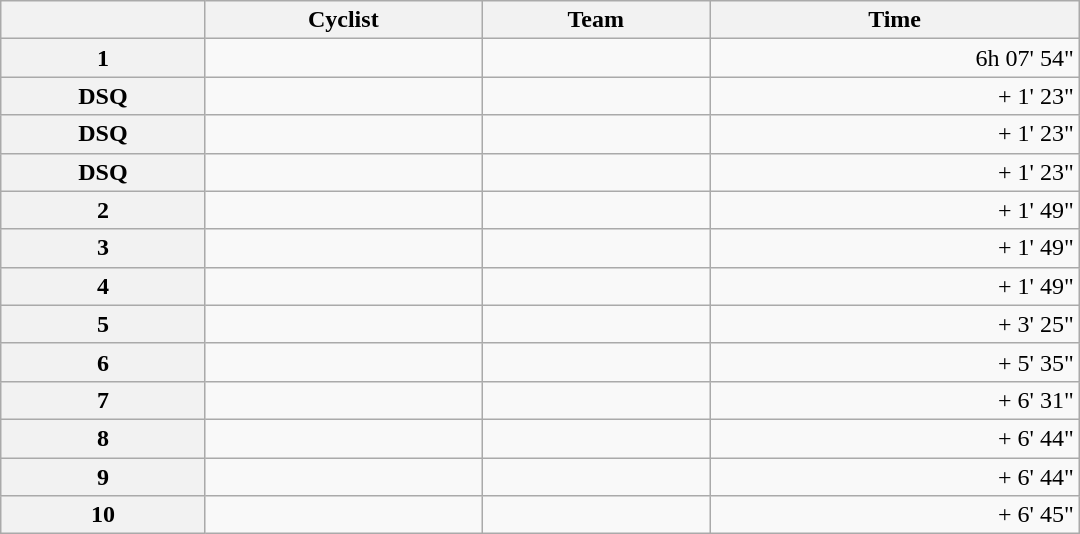<table class="wikitable" style="width:45em;margin-bottom:0;">
<tr>
<th></th>
<th>Cyclist</th>
<th>Team</th>
<th>Time</th>
</tr>
<tr>
<th style="text-align:center">1</th>
<td></td>
<td></td>
<td align=right>6h 07' 54"</td>
</tr>
<tr>
<th style="text-align:center">DSQ</th>
<td></td>
<td></td>
<td align=right>+ 1' 23"</td>
</tr>
<tr>
<th style="text-align:center">DSQ</th>
<td></td>
<td></td>
<td align=right>+ 1' 23"</td>
</tr>
<tr>
<th style="text-align:center">DSQ</th>
<td></td>
<td></td>
<td align=right>+ 1' 23"</td>
</tr>
<tr>
<th style="text-align:center">2</th>
<td></td>
<td></td>
<td align=right>+ 1' 49"</td>
</tr>
<tr>
<th style="text-align:center">3</th>
<td></td>
<td></td>
<td align=right>+ 1' 49"</td>
</tr>
<tr>
<th style="text-align:center">4</th>
<td></td>
<td></td>
<td align=right>+ 1' 49"</td>
</tr>
<tr>
<th style="text-align:center">5</th>
<td></td>
<td></td>
<td align=right>+ 3' 25"</td>
</tr>
<tr>
<th style="text-align:center">6</th>
<td></td>
<td></td>
<td align=right>+ 5' 35"</td>
</tr>
<tr>
<th style="text-align:center">7</th>
<td></td>
<td></td>
<td align=right>+ 6' 31"</td>
</tr>
<tr>
<th style="text-align:center">8</th>
<td></td>
<td></td>
<td align=right>+ 6' 44"</td>
</tr>
<tr>
<th style="text-align:center">9</th>
<td></td>
<td></td>
<td align=right>+ 6' 44"</td>
</tr>
<tr>
<th style="text-align:center">10</th>
<td></td>
<td></td>
<td align=right>+ 6' 45"</td>
</tr>
</table>
